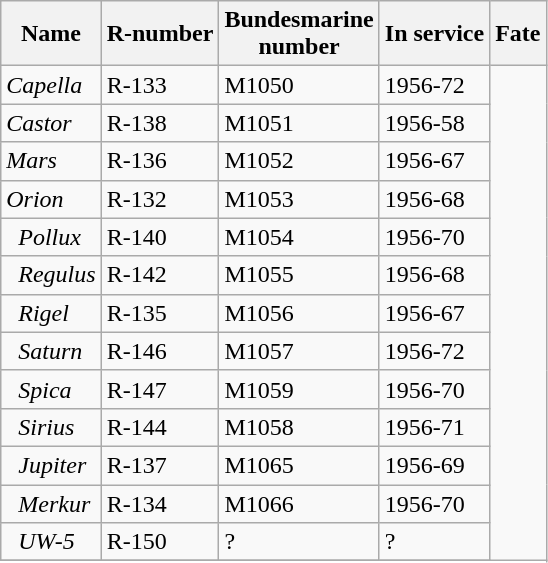<table class="wikitable">
<tr>
<th>Name</th>
<th>R-number</th>
<th>Bundesmarine<br> number</th>
<th>In service</th>
<th>Fate</th>
</tr>
<tr>
<td><em>Capella</em> </td>
<td>R-133 </td>
<td>M1050</td>
<td>1956-72</td>
</tr>
<tr>
<td><em>Castor</em> </td>
<td>R-138 </td>
<td>M1051</td>
<td>1956-58</td>
</tr>
<tr>
<td><em>Mars</em> </td>
<td>R-136 </td>
<td>M1052</td>
<td>1956-67</td>
</tr>
<tr>
<td><em>Orion</em> </td>
<td>R-132 </td>
<td>M1053</td>
<td>1956-68</td>
</tr>
<tr>
<td>  <em>Pollux</em></td>
<td>R-140 </td>
<td>M1054</td>
<td>1956-70</td>
</tr>
<tr>
<td>  <em>Regulus</em></td>
<td>R-142 </td>
<td>M1055</td>
<td>1956-68</td>
</tr>
<tr>
<td>  <em>Rigel</em></td>
<td>R-135 </td>
<td>M1056</td>
<td>1956-67</td>
</tr>
<tr>
<td>  <em>Saturn</em></td>
<td>R-146 </td>
<td>M1057</td>
<td>1956-72</td>
</tr>
<tr>
<td>  <em>Spica</em></td>
<td>R-147 </td>
<td>M1059</td>
<td>1956-70</td>
</tr>
<tr>
<td>  <em>Sirius</em></td>
<td>R-144 </td>
<td>M1058</td>
<td>1956-71</td>
</tr>
<tr>
<td>  <em>Jupiter</em></td>
<td>R-137 </td>
<td>M1065</td>
<td>1956-69</td>
</tr>
<tr>
<td>  <em>Merkur</em></td>
<td>R-134 </td>
<td>M1066</td>
<td>1956-70</td>
</tr>
<tr>
<td>  <em>UW-5</em></td>
<td>R-150 </td>
<td>?</td>
<td>?</td>
</tr>
<tr>
</tr>
</table>
